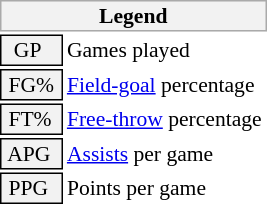<table class="toccolours" style="font-size: 90%; white-space: nowrap;">
<tr>
<th colspan="6" style="background:#f2f2f2; border:1px solid #aaa;">Legend</th>
</tr>
<tr>
<td style="background:#f2f2f2; border:1px solid black;">  GP</td>
<td>Games played</td>
</tr>
<tr>
<td style="background:#f2f2f2; border:1px solid black;"> FG% </td>
<td style="padding-right: 8px"><a href='#'>Field-goal</a> percentage</td>
</tr>
<tr>
<td style="background:#f2f2f2; border:1px solid black;"> FT% </td>
<td><a href='#'>Free-throw</a> percentage</td>
</tr>
<tr>
<td style="background:#f2f2f2; border:1px solid black;"> APG </td>
<td><a href='#'>Assists</a> per game</td>
</tr>
<tr>
<td style="background:#f2f2f2; border:1px solid black;"> PPG </td>
<td>Points per game</td>
</tr>
<tr>
</tr>
</table>
